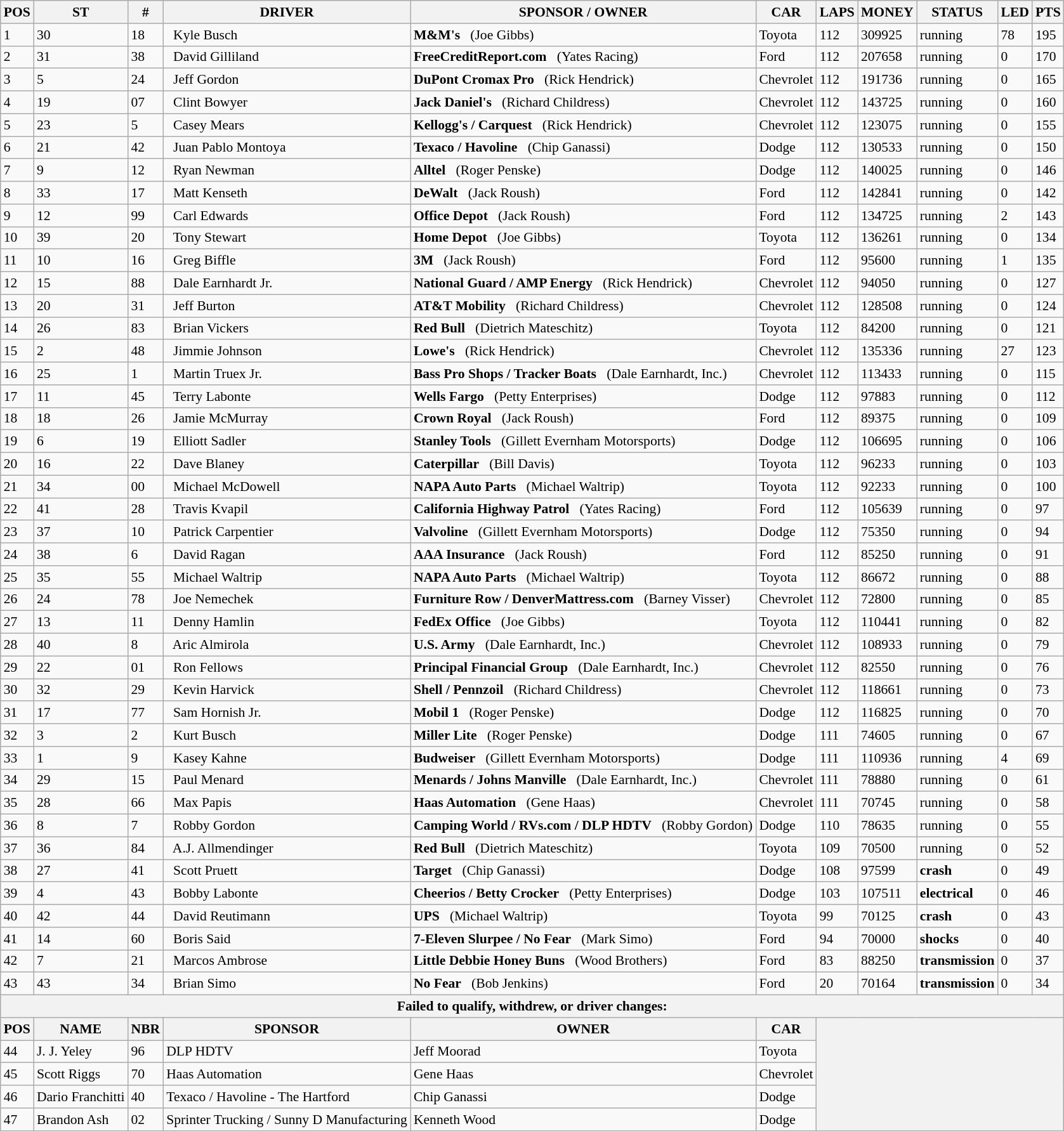<table class="wikitable" style="font-size: 90%;">
<tr>
<th>POS</th>
<th>ST</th>
<th>#</th>
<th>DRIVER</th>
<th>SPONSOR / OWNER</th>
<th>CAR</th>
<th>LAPS</th>
<th>MONEY</th>
<th>STATUS</th>
<th>LED</th>
<th>PTS</th>
</tr>
<tr>
<td>1</td>
<td>30</td>
<td>18</td>
<td>  Kyle Busch</td>
<td><strong>M&M's</strong>   (Joe Gibbs)</td>
<td>Toyota</td>
<td>112</td>
<td>309925</td>
<td>running</td>
<td>78</td>
<td>195</td>
</tr>
<tr>
<td>2</td>
<td>31</td>
<td>38</td>
<td>  David Gilliland</td>
<td><strong>FreeCreditReport.com</strong>   (Yates Racing)</td>
<td>Ford</td>
<td>112</td>
<td>207658</td>
<td>running</td>
<td>0</td>
<td>170</td>
</tr>
<tr>
<td>3</td>
<td>5</td>
<td>24</td>
<td>  Jeff Gordon</td>
<td><strong>DuPont Cromax Pro</strong>   (Rick Hendrick)</td>
<td>Chevrolet</td>
<td>112</td>
<td>191736</td>
<td>running</td>
<td>0</td>
<td>165</td>
</tr>
<tr>
<td>4</td>
<td>19</td>
<td>07</td>
<td>  Clint Bowyer</td>
<td><strong>Jack Daniel's</strong>   (Richard Childress)</td>
<td>Chevrolet</td>
<td>112</td>
<td>143725</td>
<td>running</td>
<td>0</td>
<td>160</td>
</tr>
<tr>
<td>5</td>
<td>23</td>
<td>5</td>
<td>  Casey Mears</td>
<td><strong>Kellogg's / Carquest</strong>   (Rick Hendrick)</td>
<td>Chevrolet</td>
<td>112</td>
<td>123075</td>
<td>running</td>
<td>0</td>
<td>155</td>
</tr>
<tr>
<td>6</td>
<td>21</td>
<td>42</td>
<td>  Juan Pablo Montoya</td>
<td><strong>Texaco / Havoline</strong>   (Chip Ganassi)</td>
<td>Dodge</td>
<td>112</td>
<td>130533</td>
<td>running</td>
<td>0</td>
<td>150</td>
</tr>
<tr>
<td>7</td>
<td>9</td>
<td>12</td>
<td>  Ryan Newman</td>
<td><strong>Alltel</strong>   (Roger Penske)</td>
<td>Dodge</td>
<td>112</td>
<td>140025</td>
<td>running</td>
<td>0</td>
<td>146</td>
</tr>
<tr>
<td>8</td>
<td>33</td>
<td>17</td>
<td>  Matt Kenseth</td>
<td><strong>DeWalt</strong>   (Jack Roush)</td>
<td>Ford</td>
<td>112</td>
<td>142841</td>
<td>running</td>
<td>0</td>
<td>142</td>
</tr>
<tr>
<td>9</td>
<td>12</td>
<td>99</td>
<td>  Carl Edwards</td>
<td><strong>Office Depot</strong>   (Jack Roush)</td>
<td>Ford</td>
<td>112</td>
<td>134725</td>
<td>running</td>
<td>2</td>
<td>143</td>
</tr>
<tr>
<td>10</td>
<td>39</td>
<td>20</td>
<td>  Tony Stewart</td>
<td><strong>Home Depot</strong>   (Joe Gibbs)</td>
<td>Toyota</td>
<td>112</td>
<td>136261</td>
<td>running</td>
<td>0</td>
<td>134</td>
</tr>
<tr>
<td>11</td>
<td>10</td>
<td>16</td>
<td>  Greg Biffle</td>
<td><strong>3M</strong>   (Jack Roush)</td>
<td>Ford</td>
<td>112</td>
<td>95600</td>
<td>running</td>
<td>1</td>
<td>135</td>
</tr>
<tr>
<td>12</td>
<td>15</td>
<td>88</td>
<td>  Dale Earnhardt Jr.</td>
<td><strong>National Guard / AMP Energy</strong>   (Rick Hendrick)</td>
<td>Chevrolet</td>
<td>112</td>
<td>94050</td>
<td>running</td>
<td>0</td>
<td>127</td>
</tr>
<tr>
<td>13</td>
<td>20</td>
<td>31</td>
<td>  Jeff Burton</td>
<td><strong>AT&T Mobility</strong>   (Richard Childress)</td>
<td>Chevrolet</td>
<td>112</td>
<td>128508</td>
<td>running</td>
<td>0</td>
<td>124</td>
</tr>
<tr>
<td>14</td>
<td>26</td>
<td>83</td>
<td>  Brian Vickers</td>
<td><strong>Red Bull</strong>   (Dietrich Mateschitz)</td>
<td>Toyota</td>
<td>112</td>
<td>84200</td>
<td>running</td>
<td>0</td>
<td>121</td>
</tr>
<tr>
<td>15</td>
<td>2</td>
<td>48</td>
<td>  Jimmie Johnson</td>
<td><strong>Lowe's</strong>   (Rick Hendrick)</td>
<td>Chevrolet</td>
<td>112</td>
<td>135336</td>
<td>running</td>
<td>27</td>
<td>123</td>
</tr>
<tr>
<td>16</td>
<td>25</td>
<td>1</td>
<td>  Martin Truex Jr.</td>
<td><strong>Bass Pro Shops / Tracker Boats</strong>   (Dale Earnhardt, Inc.)</td>
<td>Chevrolet</td>
<td>112</td>
<td>113433</td>
<td>running</td>
<td>0</td>
<td>115</td>
</tr>
<tr>
<td>17</td>
<td>11</td>
<td>45</td>
<td>  Terry Labonte</td>
<td><strong>Wells Fargo</strong>   (Petty Enterprises)</td>
<td>Dodge</td>
<td>112</td>
<td>97883</td>
<td>running</td>
<td>0</td>
<td>112</td>
</tr>
<tr>
<td>18</td>
<td>18</td>
<td>26</td>
<td>  Jamie McMurray</td>
<td><strong>Crown Royal</strong>   (Jack Roush)</td>
<td>Ford</td>
<td>112</td>
<td>89375</td>
<td>running</td>
<td>0</td>
<td>109</td>
</tr>
<tr>
<td>19</td>
<td>6</td>
<td>19</td>
<td>  Elliott Sadler</td>
<td><strong>Stanley Tools</strong>   (Gillett Evernham Motorsports)</td>
<td>Dodge</td>
<td>112</td>
<td>106695</td>
<td>running</td>
<td>0</td>
<td>106</td>
</tr>
<tr>
<td>20</td>
<td>16</td>
<td>22</td>
<td>  Dave Blaney</td>
<td><strong>Caterpillar</strong>   (Bill Davis)</td>
<td>Toyota</td>
<td>112</td>
<td>96233</td>
<td>running</td>
<td>0</td>
<td>103</td>
</tr>
<tr>
<td>21</td>
<td>34</td>
<td>00</td>
<td>  Michael McDowell</td>
<td><strong>NAPA Auto Parts</strong>   (Michael Waltrip)</td>
<td>Toyota</td>
<td>112</td>
<td>92233</td>
<td>running</td>
<td>0</td>
<td>100</td>
</tr>
<tr>
<td>22</td>
<td>41</td>
<td>28</td>
<td>  Travis Kvapil</td>
<td><strong>California Highway Patrol</strong>   (Yates Racing)</td>
<td>Ford</td>
<td>112</td>
<td>105639</td>
<td>running</td>
<td>0</td>
<td>97</td>
</tr>
<tr>
<td>23</td>
<td>37</td>
<td>10</td>
<td>  Patrick Carpentier</td>
<td><strong>Valvoline</strong>   (Gillett Evernham Motorsports)</td>
<td>Dodge</td>
<td>112</td>
<td>75350</td>
<td>running</td>
<td>0</td>
<td>94</td>
</tr>
<tr>
<td>24</td>
<td>38</td>
<td>6</td>
<td>  David Ragan</td>
<td><strong>AAA Insurance</strong>   (Jack Roush)</td>
<td>Ford</td>
<td>112</td>
<td>85250</td>
<td>running</td>
<td>0</td>
<td>91</td>
</tr>
<tr>
<td>25</td>
<td>35</td>
<td>55</td>
<td>  Michael Waltrip</td>
<td><strong>NAPA Auto Parts</strong>   (Michael Waltrip)</td>
<td>Toyota</td>
<td>112</td>
<td>86672</td>
<td>running</td>
<td>0</td>
<td>88</td>
</tr>
<tr>
<td>26</td>
<td>24</td>
<td>78</td>
<td>  Joe Nemechek</td>
<td><strong>Furniture Row / DenverMattress.com</strong>   (Barney Visser)</td>
<td>Chevrolet</td>
<td>112</td>
<td>72800</td>
<td>running</td>
<td>0</td>
<td>85</td>
</tr>
<tr>
<td>27</td>
<td>13</td>
<td>11</td>
<td>  Denny Hamlin</td>
<td><strong>FedEx Office</strong>   (Joe Gibbs)</td>
<td>Toyota</td>
<td>112</td>
<td>110441</td>
<td>running</td>
<td>0</td>
<td>82</td>
</tr>
<tr>
<td>28</td>
<td>40</td>
<td>8</td>
<td>  Aric Almirola</td>
<td><strong>U.S. Army</strong>   (Dale Earnhardt, Inc.)</td>
<td>Chevrolet</td>
<td>112</td>
<td>108933</td>
<td>running</td>
<td>0</td>
<td>79</td>
</tr>
<tr>
<td>29</td>
<td>22</td>
<td>01</td>
<td>  Ron Fellows</td>
<td><strong>Principal Financial Group</strong>   (Dale Earnhardt, Inc.)</td>
<td>Chevrolet</td>
<td>112</td>
<td>82550</td>
<td>running</td>
<td>0</td>
<td>76</td>
</tr>
<tr>
<td>30</td>
<td>32</td>
<td>29</td>
<td>  Kevin Harvick</td>
<td><strong>Shell / Pennzoil</strong>   (Richard Childress)</td>
<td>Chevrolet</td>
<td>112</td>
<td>118661</td>
<td>running</td>
<td>0</td>
<td>73</td>
</tr>
<tr>
<td>31</td>
<td>17</td>
<td>77</td>
<td>  Sam Hornish Jr.</td>
<td><strong>Mobil 1</strong>   (Roger Penske)</td>
<td>Dodge</td>
<td>112</td>
<td>116825</td>
<td>running</td>
<td>0</td>
<td>70</td>
</tr>
<tr>
<td>32</td>
<td>3</td>
<td>2</td>
<td>  Kurt Busch</td>
<td><strong>Miller Lite</strong>   (Roger Penske)</td>
<td>Dodge</td>
<td>111</td>
<td>74605</td>
<td>running</td>
<td>0</td>
<td>67</td>
</tr>
<tr>
<td>33</td>
<td>1</td>
<td>9</td>
<td>  Kasey Kahne</td>
<td><strong>Budweiser</strong>   (Gillett Evernham Motorsports)</td>
<td>Dodge</td>
<td>111</td>
<td>110936</td>
<td>running</td>
<td>4</td>
<td>69</td>
</tr>
<tr>
<td>34</td>
<td>29</td>
<td>15</td>
<td>  Paul Menard</td>
<td><strong>Menards / Johns Manville</strong>   (Dale Earnhardt, Inc.)</td>
<td>Chevrolet</td>
<td>111</td>
<td>78880</td>
<td>running</td>
<td>0</td>
<td>61</td>
</tr>
<tr>
<td>35</td>
<td>28</td>
<td>66</td>
<td>  Max Papis</td>
<td><strong>Haas Automation</strong>   (Gene Haas)</td>
<td>Chevrolet</td>
<td>111</td>
<td>70745</td>
<td>running</td>
<td>0</td>
<td>58</td>
</tr>
<tr>
<td>36</td>
<td>8</td>
<td>7</td>
<td>  Robby Gordon</td>
<td><strong>Camping World / RVs.com / DLP HDTV</strong>   (Robby Gordon)</td>
<td>Dodge</td>
<td>110</td>
<td>78635</td>
<td>running</td>
<td>0</td>
<td>55</td>
</tr>
<tr>
<td>37</td>
<td>36</td>
<td>84</td>
<td>  A.J. Allmendinger</td>
<td><strong>Red Bull</strong>   (Dietrich Mateschitz)</td>
<td>Toyota</td>
<td>109</td>
<td>70500</td>
<td>running</td>
<td>0</td>
<td>52</td>
</tr>
<tr>
<td>38</td>
<td>27</td>
<td>41</td>
<td>  Scott Pruett</td>
<td><strong>Target</strong>   (Chip Ganassi)</td>
<td>Dodge</td>
<td>108</td>
<td>97599</td>
<td><strong>crash</strong></td>
<td>0</td>
<td>49</td>
</tr>
<tr>
<td>39</td>
<td>4</td>
<td>43</td>
<td>  Bobby Labonte</td>
<td><strong>Cheerios / Betty Crocker</strong>   (Petty Enterprises)</td>
<td>Dodge</td>
<td>103</td>
<td>107511</td>
<td><strong>electrical</strong></td>
<td>0</td>
<td>46</td>
</tr>
<tr>
<td>40</td>
<td>42</td>
<td>44</td>
<td>  David Reutimann</td>
<td><strong>UPS</strong>   (Michael Waltrip)</td>
<td>Toyota</td>
<td>99</td>
<td>70125</td>
<td><strong>crash</strong></td>
<td>0</td>
<td>43</td>
</tr>
<tr>
<td>41</td>
<td>14</td>
<td>60</td>
<td>  Boris Said</td>
<td><strong>7-Eleven Slurpee / No Fear</strong>   (Mark Simo)</td>
<td>Ford</td>
<td>94</td>
<td>70000</td>
<td><strong>shocks</strong></td>
<td>0</td>
<td>40</td>
</tr>
<tr>
<td>42</td>
<td>7</td>
<td>21</td>
<td>  Marcos Ambrose</td>
<td><strong>Little Debbie Honey Buns</strong>   (Wood Brothers)</td>
<td>Ford</td>
<td>83</td>
<td>88250</td>
<td><strong>transmission</strong></td>
<td>0</td>
<td>37</td>
</tr>
<tr>
<td>43</td>
<td>43</td>
<td>34</td>
<td>  Brian Simo</td>
<td><strong>No Fear</strong>   (Bob Jenkins)</td>
<td>Ford</td>
<td>20</td>
<td>70164</td>
<td><strong>transmission</strong></td>
<td>0</td>
<td>34</td>
</tr>
<tr>
<th colspan="11">Failed to qualify, withdrew, or driver changes:</th>
</tr>
<tr>
<th>POS</th>
<th>NAME</th>
<th>NBR</th>
<th>SPONSOR</th>
<th>OWNER</th>
<th>CAR</th>
<th colspan="5" rowspan="5"></th>
</tr>
<tr>
<td>44</td>
<td>J. J. Yeley</td>
<td>96</td>
<td>DLP HDTV</td>
<td>Jeff Moorad</td>
<td>Toyota</td>
</tr>
<tr>
<td>45</td>
<td>Scott Riggs</td>
<td>70</td>
<td>Haas Automation</td>
<td>Gene Haas</td>
<td>Chevrolet</td>
</tr>
<tr>
<td>46</td>
<td>Dario Franchitti</td>
<td>40</td>
<td>Texaco / Havoline - The Hartford</td>
<td>Chip Ganassi</td>
<td>Dodge</td>
</tr>
<tr>
<td>47</td>
<td>Brandon Ash</td>
<td>02</td>
<td>Sprinter Trucking / Sunny D Manufacturing</td>
<td>Kenneth Wood</td>
<td>Dodge</td>
</tr>
</table>
